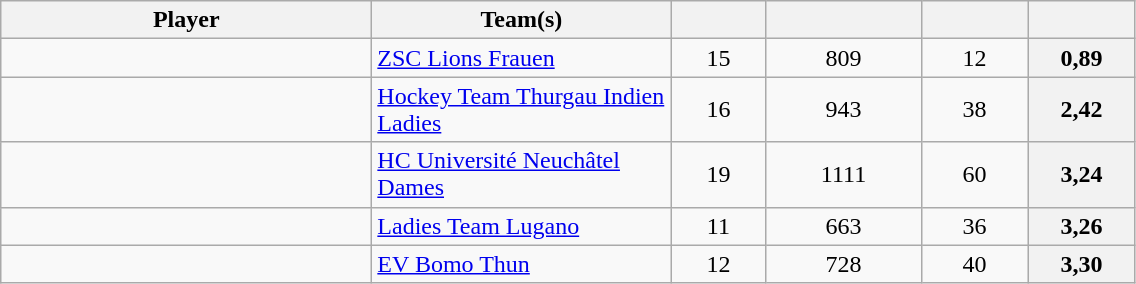<table class="wikitable sortable" style="text-align: center">
<tr>
<th style="width: 15em;">Player</th>
<th style="width: 12em;">Team(s)</th>
<th style="width: 3.5em;"></th>
<th style="width: 6em;"></th>
<th style="width: 4em;"></th>
<th style="width: 4em;"></th>
</tr>
<tr>
<td style="text-align:left;"> </td>
<td style="text-align:left;"><a href='#'>ZSC Lions Frauen</a></td>
<td>15</td>
<td>809</td>
<td>12</td>
<th>0,89</th>
</tr>
<tr>
<td style="text-align:left;"> </td>
<td style="text-align:left;"><a href='#'>Hockey Team Thurgau Indien Ladies</a></td>
<td>16</td>
<td>943</td>
<td>38</td>
<th>2,42</th>
</tr>
<tr>
<td style="text-align:left;"> </td>
<td style="text-align:left;"><a href='#'>HC Université Neuchâtel Dames</a></td>
<td>19</td>
<td>1111</td>
<td>60</td>
<th>3,24</th>
</tr>
<tr>
<td style="text-align:left;"> </td>
<td style="text-align:left;"><a href='#'>Ladies Team Lugano</a></td>
<td>11</td>
<td>663</td>
<td>36</td>
<th>3,26</th>
</tr>
<tr>
<td style="text-align:left;"> </td>
<td style="text-align:left;"><a href='#'>EV Bomo Thun</a></td>
<td>12</td>
<td>728</td>
<td>40</td>
<th>3,30</th>
</tr>
</table>
